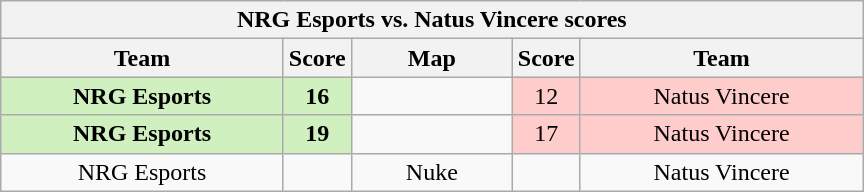<table class="wikitable" style="text-align: center;">
<tr>
<th colspan=5>NRG Esports vs.  Natus Vincere scores</th>
</tr>
<tr>
<th width="181px">Team</th>
<th width="20px">Score</th>
<th width="100px">Map</th>
<th width="20px">Score</th>
<th width="181px">Team</th>
</tr>
<tr>
<td style="background: #D0F0C0;"><strong>NRG Esports</strong></td>
<td style="background: #D0F0C0;"><strong>16</strong></td>
<td></td>
<td style="background: #FFCCCC;">12</td>
<td style="background: #FFCCCC;">Natus Vincere</td>
</tr>
<tr>
<td style="background: #D0F0C0;"><strong>NRG Esports</strong></td>
<td style="background: #D0F0C0;"><strong>19</strong></td>
<td></td>
<td style="background: #FFCCCC;">17</td>
<td style="background: #FFCCCC;">Natus Vincere</td>
</tr>
<tr>
<td>NRG Esports</td>
<td></td>
<td>Nuke</td>
<td></td>
<td>Natus Vincere</td>
</tr>
</table>
